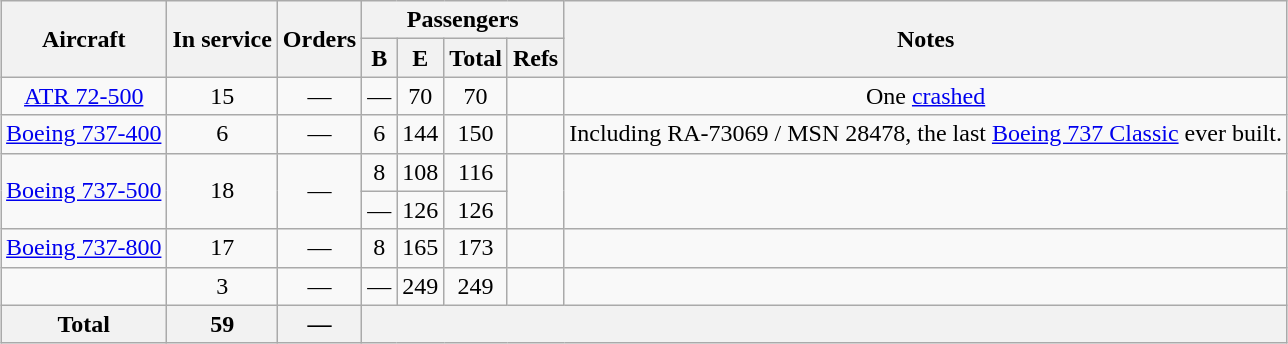<table class="wikitable" style="margin:1em auto; border-collapse:collapse;text-align:center">
<tr>
<th rowspan="2">Aircraft</th>
<th rowspan="2">In service</th>
<th rowspan="2">Orders</th>
<th colspan="4">Passengers</th>
<th rowspan="2">Notes</th>
</tr>
<tr>
<th><abbr>B</abbr></th>
<th><abbr>E</abbr></th>
<th>Total</th>
<th>Refs</th>
</tr>
<tr>
<td><a href='#'>ATR 72-500</a></td>
<td>15</td>
<td>—</td>
<td>—</td>
<td>70</td>
<td>70</td>
<td></td>
<td>One <a href='#'>crashed</a></td>
</tr>
<tr>
<td><a href='#'>Boeing 737-400</a></td>
<td>6</td>
<td>—</td>
<td>6</td>
<td>144</td>
<td>150</td>
<td></td>
<td>Including RA-73069 / MSN 28478, the last <a href='#'>Boeing 737 Classic</a> ever built.</td>
</tr>
<tr>
<td rowspan="2"><a href='#'>Boeing 737-500</a></td>
<td rowspan="2">18</td>
<td rowspan="2">—</td>
<td>8</td>
<td>108</td>
<td>116</td>
<td rowspan="2"></td>
<td rowspan="2"></td>
</tr>
<tr>
<td>—</td>
<td>126</td>
<td>126</td>
</tr>
<tr>
<td><a href='#'>Boeing 737-800</a></td>
<td>17</td>
<td>—</td>
<td>8</td>
<td>165</td>
<td>173</td>
<td></td>
<td></td>
</tr>
<tr>
<td></td>
<td>3</td>
<td>—</td>
<td>—</td>
<td>249</td>
<td>249</td>
<td></td>
<td></td>
</tr>
<tr>
<th>Total</th>
<th>59</th>
<th>—</th>
<th colspan="6"></th>
</tr>
</table>
